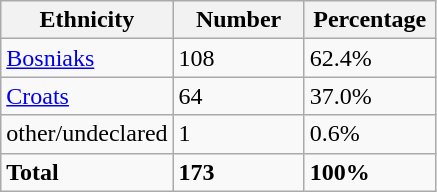<table class="wikitable">
<tr>
<th width="100px">Ethnicity</th>
<th width="80px">Number</th>
<th width="80px">Percentage</th>
</tr>
<tr>
<td><a href='#'>Bosniaks</a></td>
<td>108</td>
<td>62.4%</td>
</tr>
<tr>
<td><a href='#'>Croats</a></td>
<td>64</td>
<td>37.0%</td>
</tr>
<tr>
<td>other/undeclared</td>
<td>1</td>
<td>0.6%</td>
</tr>
<tr>
<td><strong>Total</strong></td>
<td><strong>173</strong></td>
<td><strong>100%</strong></td>
</tr>
</table>
